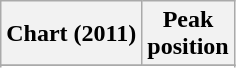<table class="wikitable sortable plainrowheaders">
<tr>
<th>Chart (2011)</th>
<th>Peak<br>position</th>
</tr>
<tr>
</tr>
<tr>
</tr>
<tr>
</tr>
<tr>
</tr>
<tr>
</tr>
<tr>
</tr>
<tr>
</tr>
<tr>
</tr>
<tr>
</tr>
<tr>
</tr>
<tr>
</tr>
<tr>
</tr>
<tr>
</tr>
<tr>
</tr>
<tr>
</tr>
<tr>
</tr>
<tr>
</tr>
</table>
